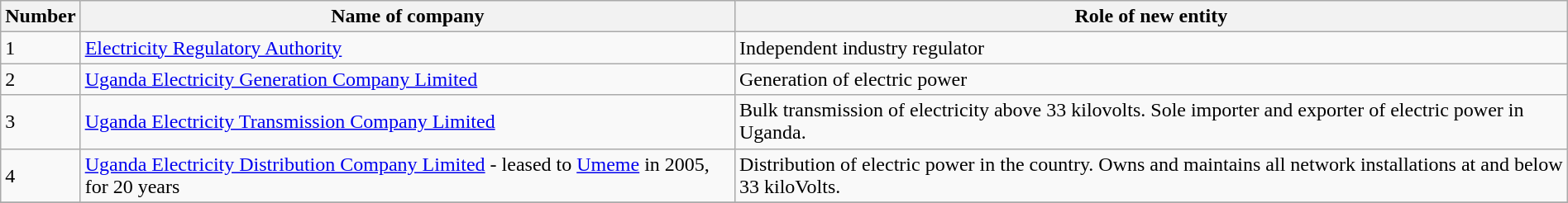<table class="wikitable sortable" style="margin: 0.5em auto">
<tr>
<th>Number</th>
<th>Name of company</th>
<th>Role of new entity</th>
</tr>
<tr>
<td>1</td>
<td><a href='#'>Electricity Regulatory Authority</a></td>
<td>Independent industry regulator</td>
</tr>
<tr>
<td>2</td>
<td><a href='#'>Uganda Electricity Generation Company Limited</a></td>
<td>Generation of electric power</td>
</tr>
<tr>
<td>3</td>
<td><a href='#'>Uganda Electricity Transmission Company Limited</a></td>
<td>Bulk transmission of electricity above 33 kilovolts. Sole importer and exporter of electric power in Uganda.</td>
</tr>
<tr>
<td>4</td>
<td><a href='#'>Uganda Electricity Distribution Company Limited</a> - leased to <a href='#'>Umeme</a> in 2005, for 20 years</td>
<td>Distribution of electric power in the country. Owns and maintains all network installations at and below 33 kiloVolts.</td>
</tr>
<tr>
</tr>
</table>
